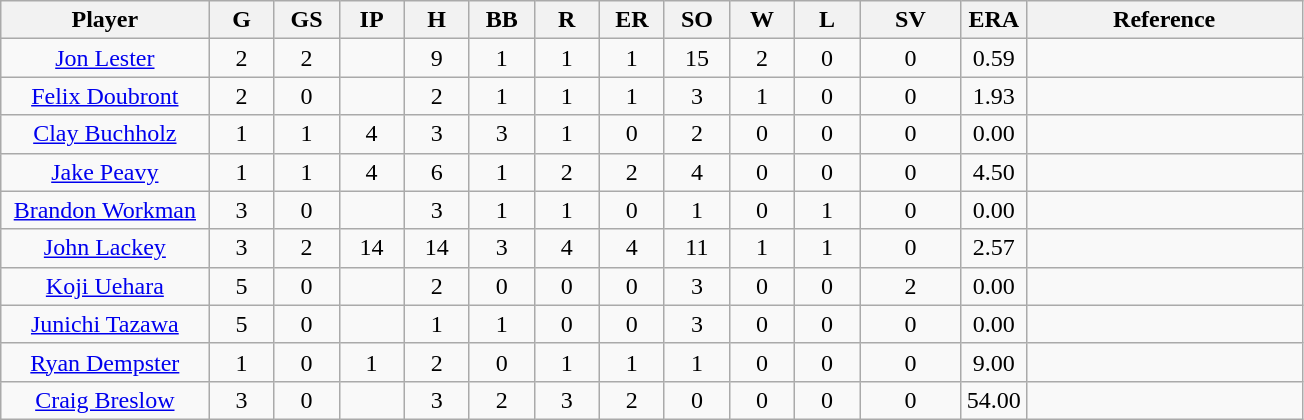<table class="wikitable sortable" style="text-align:center">
<tr>
<th width="16%">Player</th>
<th width="5%">G</th>
<th width="5%">GS</th>
<th width="5%">IP</th>
<th width="5%">H</th>
<th width="5%">BB</th>
<th width="5%">R</th>
<th width="5%">ER</th>
<th width="5%">SO</th>
<th width="5%">W</th>
<th width="5%">L</th>
<th>SV</th>
<th width="5%">ERA</th>
<th>Reference</th>
</tr>
<tr>
<td><a href='#'>Jon Lester</a></td>
<td>2</td>
<td>2</td>
<td></td>
<td>9</td>
<td>1</td>
<td>1</td>
<td>1</td>
<td>15</td>
<td>2</td>
<td>0</td>
<td>0</td>
<td>0.59</td>
<td></td>
</tr>
<tr>
<td><a href='#'>Felix Doubront</a></td>
<td>2</td>
<td>0</td>
<td></td>
<td>2</td>
<td>1</td>
<td>1</td>
<td>1</td>
<td>3</td>
<td>1</td>
<td>0</td>
<td>0</td>
<td>1.93</td>
<td></td>
</tr>
<tr>
<td><a href='#'>Clay Buchholz</a></td>
<td>1</td>
<td>1</td>
<td>4</td>
<td>3</td>
<td>3</td>
<td>1</td>
<td>0</td>
<td>2</td>
<td>0</td>
<td>0</td>
<td>0</td>
<td>0.00</td>
<td></td>
</tr>
<tr>
<td><a href='#'>Jake Peavy</a></td>
<td>1</td>
<td>1</td>
<td>4</td>
<td>6</td>
<td>1</td>
<td>2</td>
<td>2</td>
<td>4</td>
<td>0</td>
<td>0</td>
<td>0</td>
<td>4.50</td>
<td></td>
</tr>
<tr>
<td><a href='#'>Brandon Workman</a></td>
<td>3</td>
<td>0</td>
<td></td>
<td>3</td>
<td>1</td>
<td>1</td>
<td>0</td>
<td>1</td>
<td>0</td>
<td>1</td>
<td>0</td>
<td>0.00</td>
<td></td>
</tr>
<tr>
<td><a href='#'>John Lackey</a></td>
<td>3</td>
<td>2</td>
<td>14</td>
<td>14</td>
<td>3</td>
<td>4</td>
<td>4</td>
<td>11</td>
<td>1</td>
<td>1</td>
<td>0</td>
<td>2.57</td>
<td></td>
</tr>
<tr>
<td><a href='#'>Koji Uehara</a></td>
<td>5</td>
<td>0</td>
<td></td>
<td>2</td>
<td>0</td>
<td>0</td>
<td>0</td>
<td>3</td>
<td>0</td>
<td>0</td>
<td>2</td>
<td>0.00</td>
<td></td>
</tr>
<tr>
<td><a href='#'>Junichi Tazawa</a></td>
<td>5</td>
<td>0</td>
<td></td>
<td>1</td>
<td>1</td>
<td>0</td>
<td>0</td>
<td>3</td>
<td>0</td>
<td>0</td>
<td>0</td>
<td>0.00</td>
<td></td>
</tr>
<tr>
<td><a href='#'>Ryan Dempster</a></td>
<td>1</td>
<td>0</td>
<td>1</td>
<td>2</td>
<td>0</td>
<td>1</td>
<td>1</td>
<td>1</td>
<td>0</td>
<td>0</td>
<td>0</td>
<td>9.00</td>
<td></td>
</tr>
<tr>
<td><a href='#'>Craig Breslow</a></td>
<td>3</td>
<td>0</td>
<td></td>
<td>3</td>
<td>2</td>
<td>3</td>
<td>2</td>
<td>0</td>
<td>0</td>
<td>0</td>
<td>0</td>
<td>54.00</td>
<td></td>
</tr>
</table>
